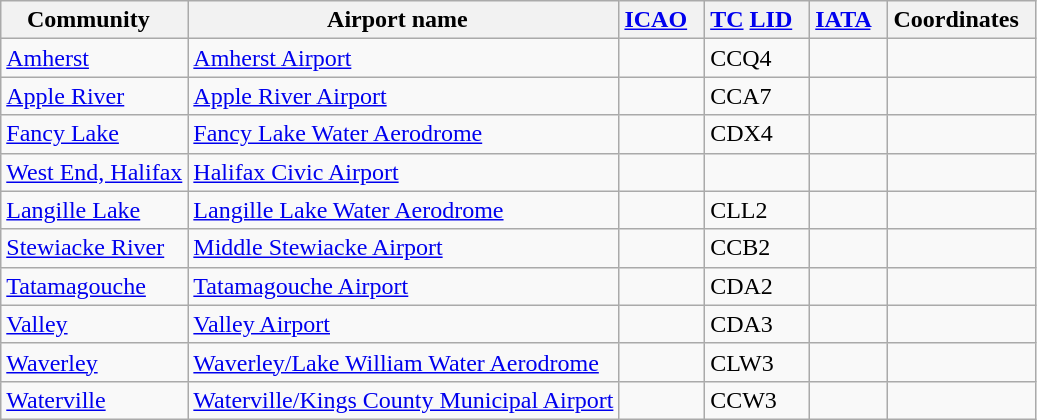<table class="wikitable sortable" style="width:auto;">
<tr>
<th width="*">Community  </th>
<th width="*">Airport name  </th>
<th width="*"><a href='#'>ICAO</a>  </th>
<th width="*"><a href='#'>TC</a> <a href='#'>LID</a>  </th>
<th width="*"><a href='#'>IATA</a>  </th>
<th width="*" class=unsortable>Coordinates  </th>
</tr>
<tr>
<td><a href='#'>Amherst</a></td>
<td><a href='#'>Amherst Airport</a></td>
<td></td>
<td>CCQ4</td>
<td></td>
<td></td>
</tr>
<tr>
<td><a href='#'>Apple River</a></td>
<td><a href='#'>Apple River Airport</a></td>
<td></td>
<td>CCA7</td>
<td></td>
<td></td>
</tr>
<tr>
<td><a href='#'>Fancy Lake</a></td>
<td><a href='#'>Fancy Lake Water Aerodrome</a></td>
<td></td>
<td>CDX4</td>
<td></td>
<td></td>
</tr>
<tr>
<td><a href='#'>West End, Halifax</a></td>
<td><a href='#'>Halifax Civic Airport</a></td>
<td></td>
<td></td>
<td></td>
<td></td>
</tr>
<tr>
<td><a href='#'>Langille Lake</a></td>
<td><a href='#'>Langille Lake Water Aerodrome</a></td>
<td></td>
<td>CLL2</td>
<td></td>
<td></td>
</tr>
<tr>
<td><a href='#'>Stewiacke River</a></td>
<td><a href='#'>Middle Stewiacke Airport</a></td>
<td></td>
<td>CCB2</td>
<td></td>
<td></td>
</tr>
<tr>
<td><a href='#'>Tatamagouche</a></td>
<td><a href='#'>Tatamagouche Airport</a></td>
<td></td>
<td>CDA2</td>
<td></td>
<td></td>
</tr>
<tr>
<td><a href='#'>Valley</a></td>
<td><a href='#'>Valley Airport</a></td>
<td></td>
<td>CDA3</td>
<td></td>
<td></td>
</tr>
<tr>
<td><a href='#'>Waverley</a></td>
<td><a href='#'>Waverley/Lake William Water Aerodrome</a></td>
<td></td>
<td>CLW3</td>
<td></td>
<td></td>
</tr>
<tr>
<td><a href='#'>Waterville</a></td>
<td><a href='#'>Waterville/Kings County Municipal Airport</a></td>
<td></td>
<td>CCW3</td>
<td></td>
<td></td>
</tr>
</table>
